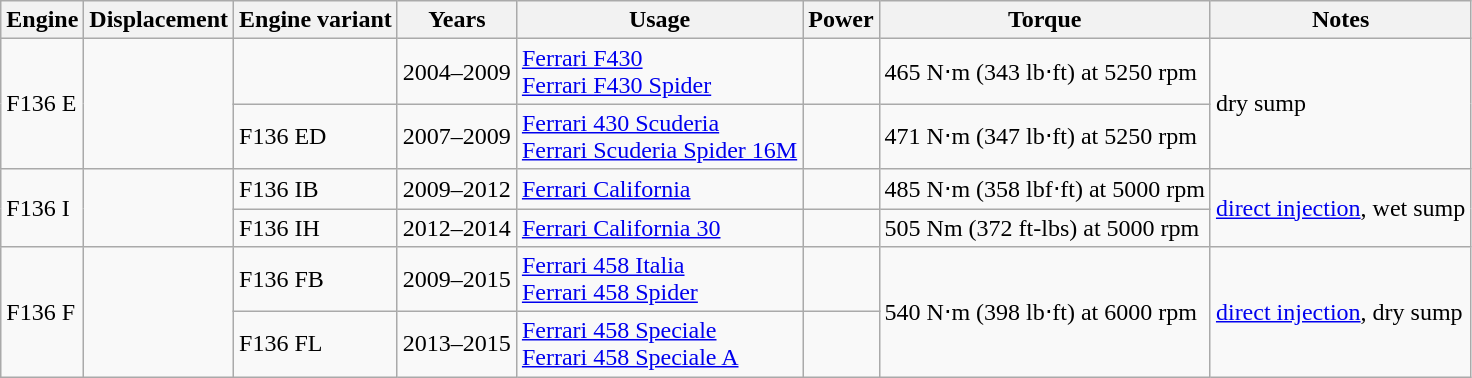<table class="wikitable" style="white-space:nowrap">
<tr>
<th>Engine</th>
<th>Displacement</th>
<th>Engine variant</th>
<th>Years</th>
<th>Usage</th>
<th>Power</th>
<th>Torque</th>
<th>Notes</th>
</tr>
<tr>
<td rowspan=2>F136 E</td>
<td rowspan=2><br></td>
<td></td>
<td>2004–2009</td>
<td><a href='#'>Ferrari F430</a><br><a href='#'>Ferrari F430 Spider</a></td>
<td></td>
<td>465 N⋅m (343 lb⋅ft) at 5250 rpm</td>
<td rowspan=2>dry sump</td>
</tr>
<tr>
<td>F136 ED</td>
<td>2007–2009</td>
<td><a href='#'>Ferrari 430 Scuderia</a><br><a href='#'>Ferrari Scuderia Spider 16M</a></td>
<td></td>
<td>471 N⋅m (347 lb⋅ft) at 5250 rpm</td>
</tr>
<tr>
<td rowspan=2>F136 I</td>
<td rowspan=2><br></td>
<td>F136 IB</td>
<td>2009–2012</td>
<td><a href='#'>Ferrari California</a></td>
<td></td>
<td>485 N⋅m (358 lbf⋅ft) at 5000 rpm</td>
<td rowspan=2><a href='#'>direct injection</a>, wet sump</td>
</tr>
<tr>
<td>F136 IH</td>
<td>2012–2014</td>
<td><a href='#'>Ferrari California 30</a></td>
<td></td>
<td>505 Nm (372 ft-lbs) at 5000 rpm</td>
</tr>
<tr>
<td rowspan=2>F136 F</td>
<td rowspan=2><br></td>
<td>F136 FB</td>
<td>2009–2015</td>
<td><a href='#'>Ferrari 458 Italia</a><br><a href='#'>Ferrari 458 Spider</a></td>
<td></td>
<td rowspan="2">540 N⋅m (398 lb⋅ft) at 6000 rpm</td>
<td rowspan=2><a href='#'>direct injection</a>, dry sump</td>
</tr>
<tr>
<td>F136 FL</td>
<td>2013–2015</td>
<td><a href='#'>Ferrari 458 Speciale</a><br><a href='#'>Ferrari 458 Speciale A</a></td>
<td></td>
</tr>
</table>
